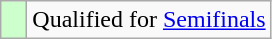<table class="wikitable">
<tr>
<td width=10px bgcolor=ccffcc></td>
<td>Qualified for <a href='#'>Semifinals</a></td>
</tr>
</table>
